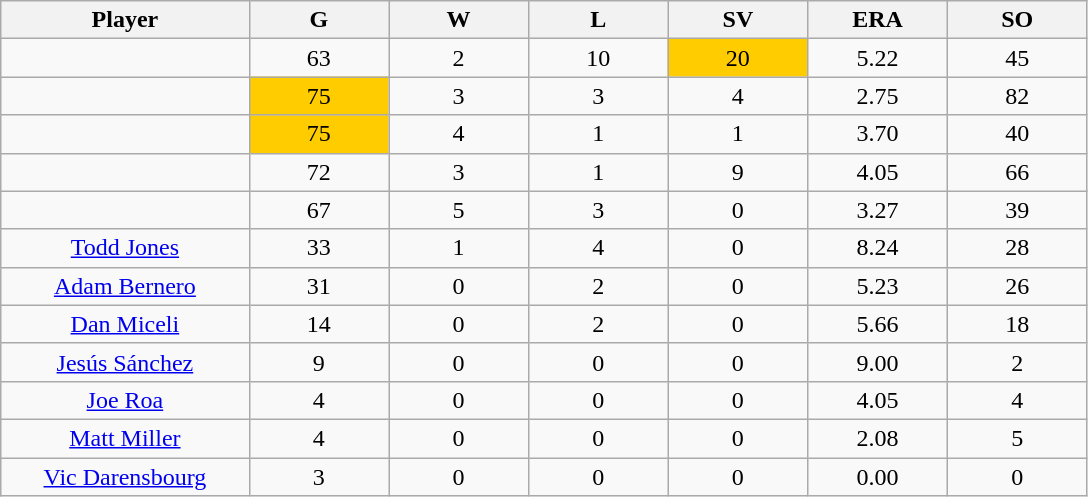<table class="wikitable sortable">
<tr>
<th bgcolor="#DDDDFF" width="16%">Player</th>
<th bgcolor="#DDDDFF" width="9%">G</th>
<th bgcolor="#DDDDFF" width="9%">W</th>
<th bgcolor="#DDDDFF" width="9%">L</th>
<th bgcolor="#DDDDFF" width="9%">SV</th>
<th bgcolor="#DDDDFF" width="9%">ERA</th>
<th bgcolor="#DDDDFF" width="9%">SO</th>
</tr>
<tr align="center">
<td></td>
<td>63</td>
<td>2</td>
<td>10</td>
<td bgcolor="#FFCC00">20</td>
<td>5.22</td>
<td>45</td>
</tr>
<tr align=center>
<td></td>
<td bgcolor="#FFCC00">75</td>
<td>3</td>
<td>3</td>
<td>4</td>
<td>2.75</td>
<td>82</td>
</tr>
<tr align="center">
<td></td>
<td bgcolor="#FFCC00">75</td>
<td>4</td>
<td>1</td>
<td>1</td>
<td>3.70</td>
<td>40</td>
</tr>
<tr align="center">
<td></td>
<td>72</td>
<td>3</td>
<td>1</td>
<td>9</td>
<td>4.05</td>
<td>66</td>
</tr>
<tr align="center">
<td></td>
<td>67</td>
<td>5</td>
<td>3</td>
<td>0</td>
<td>3.27</td>
<td>39</td>
</tr>
<tr align="center">
<td><a href='#'>Todd Jones</a></td>
<td>33</td>
<td>1</td>
<td>4</td>
<td>0</td>
<td>8.24</td>
<td>28</td>
</tr>
<tr align=center>
<td><a href='#'>Adam Bernero</a></td>
<td>31</td>
<td>0</td>
<td>2</td>
<td>0</td>
<td>5.23</td>
<td>26</td>
</tr>
<tr align=center>
<td><a href='#'>Dan Miceli</a></td>
<td>14</td>
<td>0</td>
<td>2</td>
<td>0</td>
<td>5.66</td>
<td>18</td>
</tr>
<tr align=center>
<td><a href='#'>Jesús Sánchez</a></td>
<td>9</td>
<td>0</td>
<td>0</td>
<td>0</td>
<td>9.00</td>
<td>2</td>
</tr>
<tr align=center>
<td><a href='#'>Joe Roa</a></td>
<td>4</td>
<td>0</td>
<td>0</td>
<td>0</td>
<td>4.05</td>
<td>4</td>
</tr>
<tr align=center>
<td><a href='#'>Matt Miller</a></td>
<td>4</td>
<td>0</td>
<td>0</td>
<td>0</td>
<td>2.08</td>
<td>5</td>
</tr>
<tr align=center>
<td><a href='#'>Vic Darensbourg</a></td>
<td>3</td>
<td>0</td>
<td>0</td>
<td>0</td>
<td>0.00</td>
<td>0</td>
</tr>
</table>
